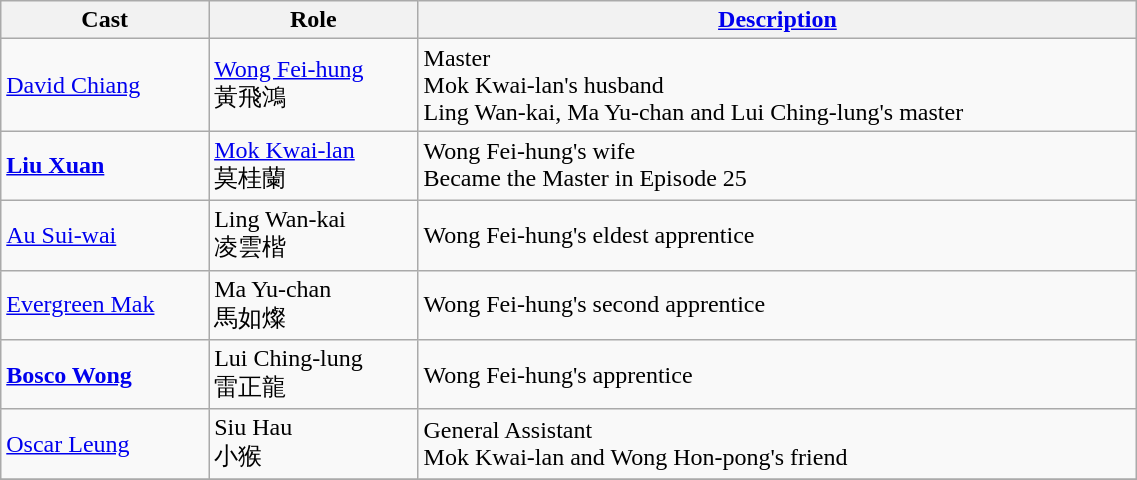<table class="wikitable" width="60%">
<tr>
<th>Cast</th>
<th>Role</th>
<th><a href='#'>Description</a></th>
</tr>
<tr>
<td><a href='#'>David Chiang</a></td>
<td><a href='#'>Wong Fei-hung</a><br>黃飛鴻</td>
<td>Master<br>Mok Kwai-lan's husband<br>Ling Wan-kai, Ma Yu-chan and Lui Ching-lung's master</td>
</tr>
<tr>
<td><strong><a href='#'>Liu Xuan</a></strong></td>
<td><a href='#'>Mok Kwai-lan</a><br>莫桂蘭</td>
<td>Wong Fei-hung's wife<br>Became the Master in Episode 25</td>
</tr>
<tr>
<td><a href='#'>Au Sui-wai</a></td>
<td>Ling Wan-kai<br>凌雲楷</td>
<td>Wong Fei-hung's eldest apprentice</td>
</tr>
<tr>
<td><a href='#'>Evergreen Mak</a></td>
<td>Ma Yu-chan<br>馬如燦</td>
<td>Wong Fei-hung's second apprentice</td>
</tr>
<tr>
<td><strong><a href='#'>Bosco Wong</a></strong></td>
<td>Lui Ching-lung<br>雷正龍</td>
<td>Wong Fei-hung's apprentice</td>
</tr>
<tr>
<td><a href='#'>Oscar Leung</a></td>
<td>Siu Hau<br>小猴</td>
<td>General Assistant<br>Mok Kwai-lan and Wong Hon-pong's friend</td>
</tr>
<tr>
</tr>
</table>
